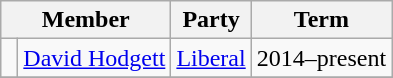<table class="wikitable">
<tr>
<th colspan="2">Member</th>
<th>Party</th>
<th>Term</th>
</tr>
<tr>
<td> </td>
<td><a href='#'>David Hodgett</a></td>
<td><a href='#'>Liberal</a></td>
<td>2014–present</td>
</tr>
<tr>
</tr>
</table>
